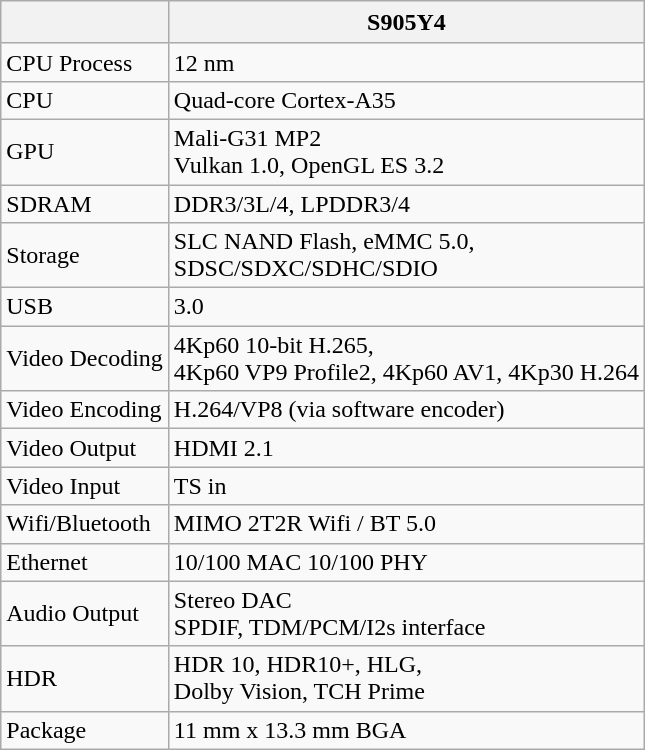<table class="wikitable sticky-header">
<tr>
<th>　</th>
<th>S905Y4</th>
</tr>
<tr>
<td>CPU Process</td>
<td>12 nm</td>
</tr>
<tr>
<td>CPU</td>
<td>Quad-core Cortex-A35</td>
</tr>
<tr>
<td>GPU</td>
<td>Mali-G31 MP2<br>Vulkan 1.0,
OpenGL ES 3.2</td>
</tr>
<tr>
<td>SDRAM</td>
<td>DDR3/3L/4, LPDDR3/4</td>
</tr>
<tr>
<td>Storage</td>
<td>SLC NAND Flash, eMMC 5.0,<br>SDSC/SDXC/SDHC/SDIO</td>
</tr>
<tr>
<td>USB</td>
<td>3.0</td>
</tr>
<tr>
<td>Video Decoding</td>
<td>4Kp60 10-bit H.265,<br>4Kp60 VP9 Profile2, 4Kp60 AV1, 4Kp30 H.264</td>
</tr>
<tr>
<td>Video Encoding</td>
<td>H.264/VP8 (via software encoder)</td>
</tr>
<tr>
<td>Video Output</td>
<td>HDMI 2.1</td>
</tr>
<tr>
<td>Video Input</td>
<td>TS in</td>
</tr>
<tr>
<td>Wifi/Bluetooth</td>
<td>MIMO 2T2R Wifi / BT 5.0</td>
</tr>
<tr>
<td>Ethernet</td>
<td>10/100 MAC 10/100 PHY</td>
</tr>
<tr>
<td>Audio Output</td>
<td>Stereo DAC<br>SPDIF, TDM/PCM/I2s interface</td>
</tr>
<tr>
<td>HDR</td>
<td>HDR 10, HDR10+, HLG,<br>Dolby Vision, TCH Prime</td>
</tr>
<tr>
<td>Package</td>
<td>11 mm x 13.3 mm BGA</td>
</tr>
</table>
